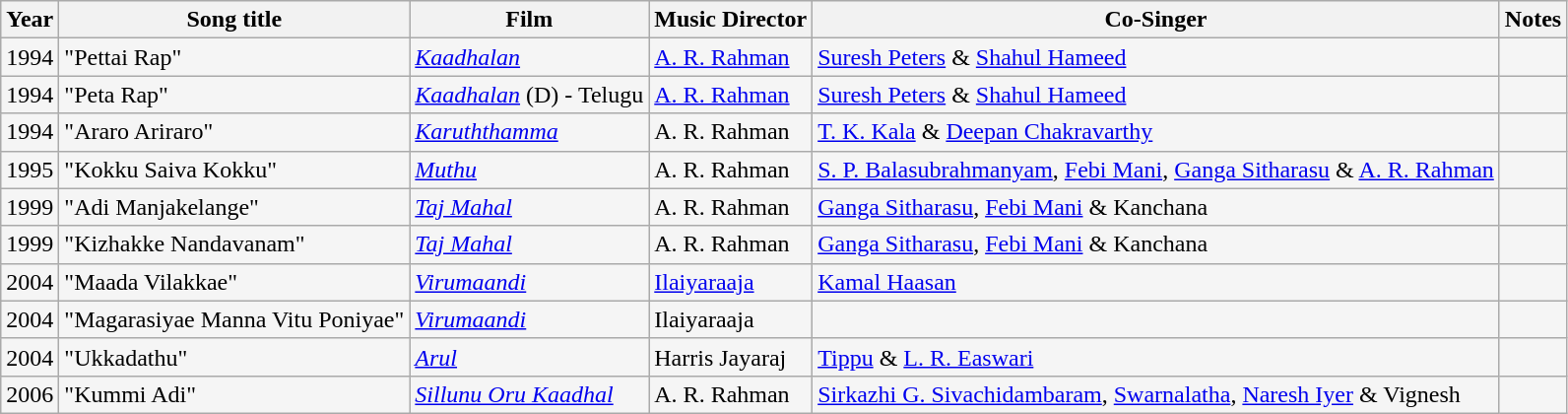<table class="wikitable sortable" style="background:#f5f5f5;">
<tr>
<th>Year</th>
<th>Song title</th>
<th>Film</th>
<th>Music Director</th>
<th>Co-Singer</th>
<th>Notes</th>
</tr>
<tr>
<td>1994</td>
<td>"Pettai Rap"</td>
<td><em><a href='#'>Kaadhalan</a></em></td>
<td><a href='#'>A. R. Rahman</a></td>
<td><a href='#'>Suresh Peters</a> & <a href='#'>Shahul Hameed</a></td>
<td></td>
</tr>
<tr>
<td>1994</td>
<td>"Peta Rap"</td>
<td><em><a href='#'>Kaadhalan</a></em> (D) - Telugu</td>
<td><a href='#'>A. R. Rahman</a></td>
<td><a href='#'>Suresh Peters</a> & <a href='#'>Shahul Hameed</a></td>
<td></td>
</tr>
<tr>
<td>1994</td>
<td>"Araro Ariraro"</td>
<td><em><a href='#'>Karuththamma</a></em></td>
<td>A. R. Rahman</td>
<td><a href='#'>T. K. Kala</a> & <a href='#'>Deepan Chakravarthy</a></td>
<td></td>
</tr>
<tr>
<td>1995</td>
<td>"Kokku Saiva Kokku"</td>
<td><em><a href='#'>Muthu</a></em></td>
<td>A. R. Rahman</td>
<td><a href='#'>S. P. Balasubrahmanyam</a>, <a href='#'>Febi Mani</a>, <a href='#'>Ganga Sitharasu</a> &  <a href='#'>A. R. Rahman</a></td>
<td></td>
</tr>
<tr>
<td>1999</td>
<td>"Adi Manjakelange"</td>
<td><em><a href='#'>Taj Mahal</a></em></td>
<td>A. R. Rahman</td>
<td><a href='#'>Ganga Sitharasu</a>, <a href='#'>Febi Mani</a> & Kanchana</td>
<td></td>
</tr>
<tr>
<td>1999</td>
<td>"Kizhakke Nandavanam"</td>
<td><em><a href='#'>Taj Mahal</a></em></td>
<td>A. R. Rahman</td>
<td><a href='#'>Ganga Sitharasu</a>, <a href='#'>Febi Mani</a> & Kanchana</td>
<td></td>
</tr>
<tr>
<td>2004</td>
<td>"Maada Vilakkae"</td>
<td><em><a href='#'>Virumaandi</a></em></td>
<td><a href='#'>Ilaiyaraaja</a></td>
<td><a href='#'>Kamal Haasan</a></td>
<td></td>
</tr>
<tr>
<td>2004</td>
<td>"Magarasiyae Manna Vitu Poniyae"</td>
<td><em><a href='#'>Virumaandi</a></em></td>
<td>Ilaiyaraaja</td>
<td></td>
<td></td>
</tr>
<tr>
<td>2004</td>
<td>"Ukkadathu"</td>
<td><em><a href='#'>Arul</a></em></td>
<td>Harris Jayaraj</td>
<td><a href='#'>Tippu</a> &  <a href='#'>L. R. Easwari</a></td>
<td></td>
</tr>
<tr>
<td>2006</td>
<td>"Kummi Adi"</td>
<td><em><a href='#'>Sillunu Oru Kaadhal</a></em></td>
<td>A. R. Rahman</td>
<td><a href='#'>Sirkazhi G. Sivachidambaram</a>, <a href='#'>Swarnalatha</a>, <a href='#'>Naresh Iyer</a> & Vignesh</td>
<td></td>
</tr>
</table>
